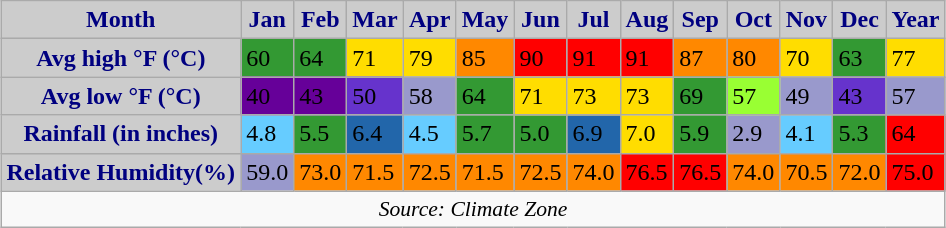<table class="wikitable" style="margin:1em auto;">
<tr>
<th style="background:#ccc; color:navy; height:17px;">Month</th>
<th style="background:#ccc; color:navy;">Jan</th>
<th style="background:#ccc; color:navy;">Feb</th>
<th style="background:#ccc; color:navy;">Mar</th>
<th style="background:#ccc; color:navy;">Apr</th>
<th style="background:#ccc; color:navy;">May</th>
<th style="background:#ccc; color:navy;">Jun</th>
<th style="background:#ccc; color:navy;">Jul</th>
<th style="background:#ccc; color:navy;">Aug</th>
<th style="background:#ccc; color:navy;">Sep</th>
<th style="background:#ccc; color:navy;">Oct</th>
<th style="background:#ccc; color:navy;">Nov</th>
<th style="background:#ccc; color:navy;">Dec</th>
<th style="background:#ccc; color:navy;">Year</th>
</tr>
<tr>
<th style="background:#ccc; color:navy;">Avg high °F (°C)</th>
<td style="background:#393; color:black;">60</td>
<td style="background:#393; color:black;">64</td>
<td style="background:#fd0; color:black;">71</td>
<td style="background:#fd0; color:black;">79</td>
<td style="background: #FF8800; color: black;">85</td>
<td style="background:#f00; color:black;">90</td>
<td style="background:#f00; color:black;">91</td>
<td style="background:#f00; color:black;">91</td>
<td style="background: #FF8800; color: black;">87</td>
<td style="background: #FF8800; color: black;">80</td>
<td style="background:#fd0; color:black;">70</td>
<td style="background:#393; color:black;">63</td>
<td style="background:#fd0; color:black;">77</td>
</tr>
<tr>
<th style="background:#ccc; color:navy; height:16px;">Avg low °F (°C)</th>
<td style="background:#609; color:black;">40</td>
<td style="background:#609; color:black;">43</td>
<td style="background:#63c; color:black;">50</td>
<td style="background:#99c; color:black;">58</td>
<td style="background:#393; color:black;">64</td>
<td style="background:#fd0; color:black;">71</td>
<td style="background:#fd0; color:black;">73</td>
<td style="background:#fd0; color:black;">73</td>
<td style="background:#393; color:black;">69</td>
<td style="background:#9f3; color:black;">57</td>
<td style="background:#99c; color:black;">49</td>
<td style="background:#63c; color:black;">43</td>
<td style="background:#99c; color:black;">57</td>
</tr>
<tr>
<th style="background:#ccc; color:navy;">Rainfall (in inches)</th>
<td style="background:#6cf;">4.8</td>
<td style="background:#393;">5.5</td>
<td style="background:#26a;">6.4</td>
<td style="background:#6cf;">4.5</td>
<td style="background:#393;">5.7</td>
<td style="background:#393;">5.0</td>
<td style="background:#26a;">6.9</td>
<td style="background:#fd0;">7.0</td>
<td style="background:#393;">5.9</td>
<td style="background:#99c;">2.9</td>
<td style="background:#6cf;">4.1</td>
<td style="background:#393;">5.3</td>
<td style="background:#f00;">64</td>
</tr>
<tr>
<th style="background:#ccc; color:navy;">Relative Humidity(%)</th>
<td style="background:#99c;">59.0</td>
<td style="background: #FF8800;">73.0</td>
<td style="background: #FF8800;">71.5</td>
<td style="background: #FF8800;">72.5</td>
<td style="background: #FF8800;">71.5</td>
<td style="background: #FF8800;">72.5</td>
<td style="background: #FF8800;">74.0</td>
<td style="background:#f00;">76.5</td>
<td style="background:#f00;">76.5</td>
<td style="background: #FF8800;">74.0</td>
<td style="background: #FF8800;">70.5</td>
<td style="background: #FF8800;">72.0</td>
<td style="background:#f00;">75.0</td>
</tr>
<tr>
<td colspan="14" style="text-align:center;font-size:90%;"><em>Source: Climate Zone</em></td>
</tr>
</table>
